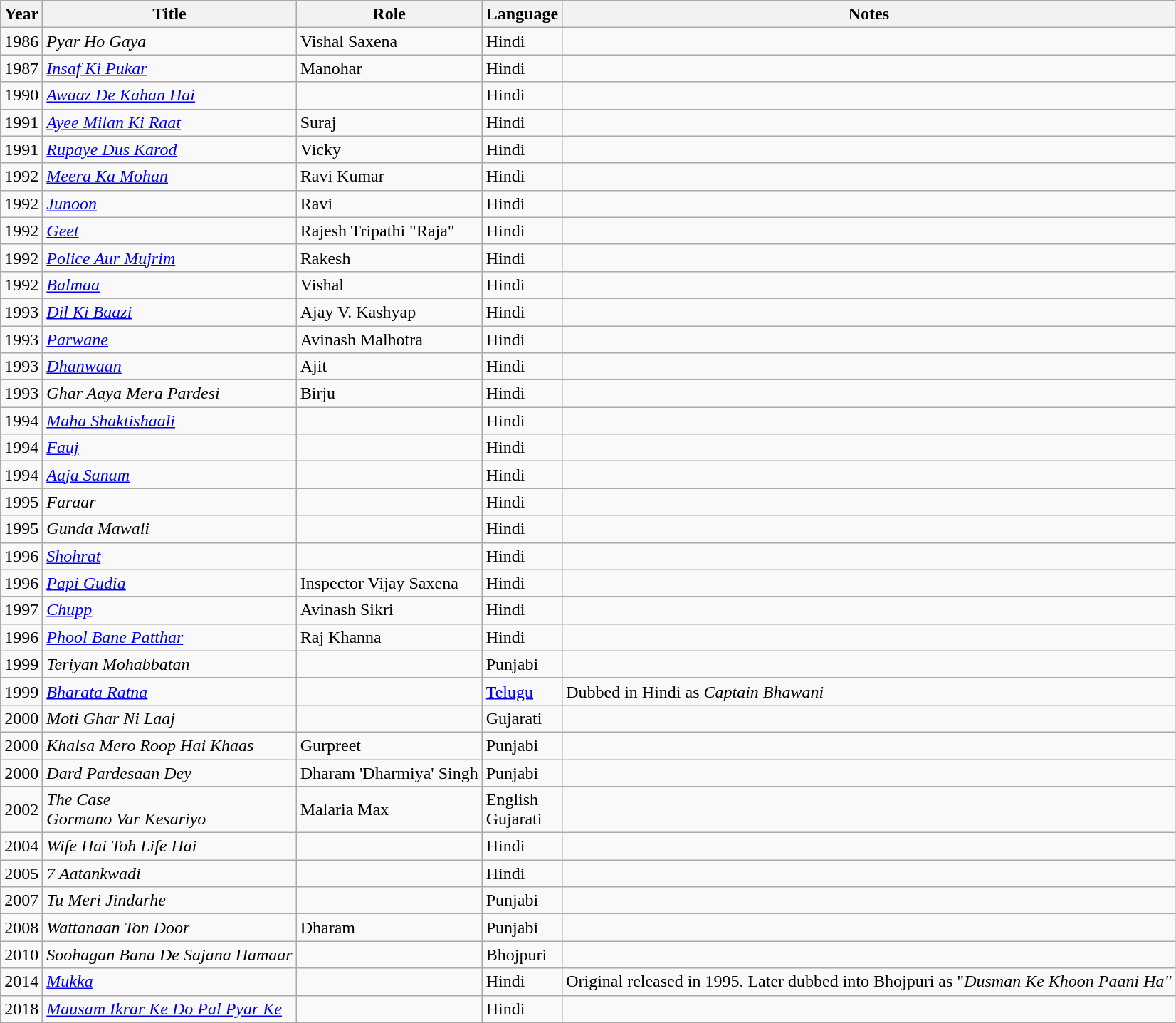<table class="wikitable">
<tr>
<th>Year</th>
<th>Title</th>
<th>Role</th>
<th>Language</th>
<th>Notes</th>
</tr>
<tr>
<td>1986</td>
<td><em>Pyar Ho Gaya </em></td>
<td>Vishal Saxena</td>
<td>Hindi</td>
<td></td>
</tr>
<tr>
<td>1987</td>
<td><em><a href='#'>Insaf Ki Pukar</a></em></td>
<td>Manohar</td>
<td>Hindi</td>
<td></td>
</tr>
<tr>
<td>1990</td>
<td><em><a href='#'>Awaaz De Kahan Hai</a></em></td>
<td></td>
<td>Hindi</td>
<td></td>
</tr>
<tr>
<td>1991</td>
<td><em><a href='#'>Ayee Milan Ki Raat</a></em></td>
<td>Suraj</td>
<td>Hindi</td>
<td></td>
</tr>
<tr>
<td>1991</td>
<td><em><a href='#'>Rupaye Dus Karod</a></em></td>
<td>Vicky</td>
<td>Hindi</td>
<td></td>
</tr>
<tr>
<td>1992</td>
<td><em><a href='#'>Meera Ka Mohan</a></em></td>
<td>Ravi Kumar</td>
<td>Hindi</td>
<td></td>
</tr>
<tr>
<td>1992</td>
<td><em><a href='#'>Junoon</a></em></td>
<td>Ravi</td>
<td>Hindi</td>
<td></td>
</tr>
<tr>
<td>1992</td>
<td><em><a href='#'>Geet</a></em></td>
<td>Rajesh Tripathi "Raja"</td>
<td>Hindi</td>
<td></td>
</tr>
<tr>
<td>1992</td>
<td><em><a href='#'>Police Aur Mujrim</a></em></td>
<td>Rakesh</td>
<td>Hindi</td>
<td></td>
</tr>
<tr>
<td>1992</td>
<td><em><a href='#'>Balmaa</a></em></td>
<td>Vishal</td>
<td>Hindi</td>
<td></td>
</tr>
<tr>
<td>1993</td>
<td><em><a href='#'>Dil Ki Baazi</a></em></td>
<td>Ajay V. Kashyap</td>
<td>Hindi</td>
<td></td>
</tr>
<tr>
<td>1993</td>
<td><em><a href='#'>Parwane</a></em></td>
<td>Avinash Malhotra</td>
<td>Hindi</td>
<td></td>
</tr>
<tr>
<td>1993</td>
<td><em><a href='#'>Dhanwaan</a></em></td>
<td>Ajit</td>
<td>Hindi</td>
<td></td>
</tr>
<tr>
<td>1993</td>
<td><em>Ghar Aaya Mera Pardesi</em></td>
<td>Birju</td>
<td>Hindi</td>
<td></td>
</tr>
<tr>
<td>1994</td>
<td><em><a href='#'>Maha Shaktishaali</a></em></td>
<td></td>
<td>Hindi</td>
<td></td>
</tr>
<tr>
<td>1994</td>
<td><em><a href='#'>Fauj</a></em></td>
<td></td>
<td>Hindi</td>
<td></td>
</tr>
<tr>
<td>1994</td>
<td><em><a href='#'>Aaja Sanam</a></em></td>
<td></td>
<td>Hindi</td>
<td></td>
</tr>
<tr>
<td>1995</td>
<td><em>Faraar</em></td>
<td></td>
<td>Hindi</td>
<td></td>
</tr>
<tr>
<td>1995</td>
<td><em>Gunda Mawali</em></td>
<td></td>
<td>Hindi</td>
<td></td>
</tr>
<tr>
<td>1996</td>
<td><em><a href='#'>Shohrat</a></em></td>
<td></td>
<td>Hindi</td>
<td></td>
</tr>
<tr>
<td>1996</td>
<td><em><a href='#'>Papi Gudia</a></em></td>
<td>Inspector Vijay Saxena</td>
<td>Hindi</td>
<td></td>
</tr>
<tr>
<td>1997</td>
<td><em><a href='#'>Chupp</a></em></td>
<td>Avinash Sikri</td>
<td>Hindi</td>
<td></td>
</tr>
<tr>
<td>1996</td>
<td><em><a href='#'>Phool Bane Patthar</a></em></td>
<td>Raj Khanna</td>
<td>Hindi</td>
<td></td>
</tr>
<tr>
<td>1999</td>
<td><em>Teriyan Mohabbatan</em></td>
<td></td>
<td>Punjabi</td>
<td></td>
</tr>
<tr>
<td>1999</td>
<td><em><a href='#'>Bharata Ratna</a></em></td>
<td></td>
<td><a href='#'>Telugu</a></td>
<td>Dubbed in Hindi as <em>Captain Bhawani</em></td>
</tr>
<tr>
<td>2000</td>
<td><em>Moti Ghar Ni Laaj</em></td>
<td></td>
<td>Gujarati</td>
<td></td>
</tr>
<tr>
<td>2000</td>
<td><em>Khalsa Mero Roop Hai Khaas</em></td>
<td>Gurpreet</td>
<td>Punjabi</td>
<td></td>
</tr>
<tr>
<td>2000</td>
<td><em>Dard Pardesaan Dey</em></td>
<td>Dharam 'Dharmiya' Singh</td>
<td>Punjabi</td>
<td></td>
</tr>
<tr>
<td>2002</td>
<td><em>The Case</em><br><em>Gormano Var Kesariyo</em></td>
<td>Malaria Max</td>
<td>English<br>Gujarati</td>
<td></td>
</tr>
<tr>
<td>2004</td>
<td><em>Wife Hai Toh Life Hai</em></td>
<td></td>
<td>Hindi</td>
<td></td>
</tr>
<tr>
<td>2005</td>
<td><em>7 Aatankwadi</em></td>
<td></td>
<td>Hindi</td>
<td></td>
</tr>
<tr>
<td>2007</td>
<td><em>Tu Meri Jindarhe</em></td>
<td></td>
<td>Punjabi</td>
<td></td>
</tr>
<tr>
<td>2008</td>
<td><em>Wattanaan Ton Door</em></td>
<td>Dharam</td>
<td>Punjabi</td>
<td></td>
</tr>
<tr>
<td>2010</td>
<td><em>Soohagan Bana De Sajana Hamaar</em></td>
<td></td>
<td>Bhojpuri</td>
<td></td>
</tr>
<tr>
<td>2014</td>
<td><em><a href='#'>Mukka</a></em></td>
<td></td>
<td>Hindi</td>
<td>Original released in 1995. Later dubbed into Bhojpuri as "<em>Dusman Ke Khoon Paani Ha"</em></td>
</tr>
<tr>
<td>2018</td>
<td><em><a href='#'>Mausam Ikrar Ke Do Pal Pyar Ke</a></em></td>
<td></td>
<td>Hindi</td>
<td></td>
</tr>
</table>
